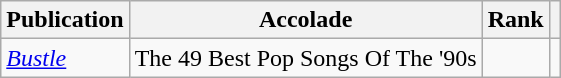<table class="sortable wikitable">
<tr>
<th>Publication</th>
<th>Accolade</th>
<th>Rank</th>
<th class="unsortable"></th>
</tr>
<tr>
<td><em><a href='#'>Bustle</a></em></td>
<td>The 49 Best Pop Songs Of The '90s</td>
<td></td>
<td></td>
</tr>
</table>
